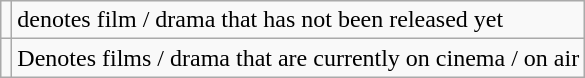<table class="wikitable">
<tr>
<td></td>
<td>denotes film / drama that has not been released yet</td>
</tr>
<tr>
<td></td>
<td>Denotes films / drama that are currently on cinema / on air</td>
</tr>
</table>
